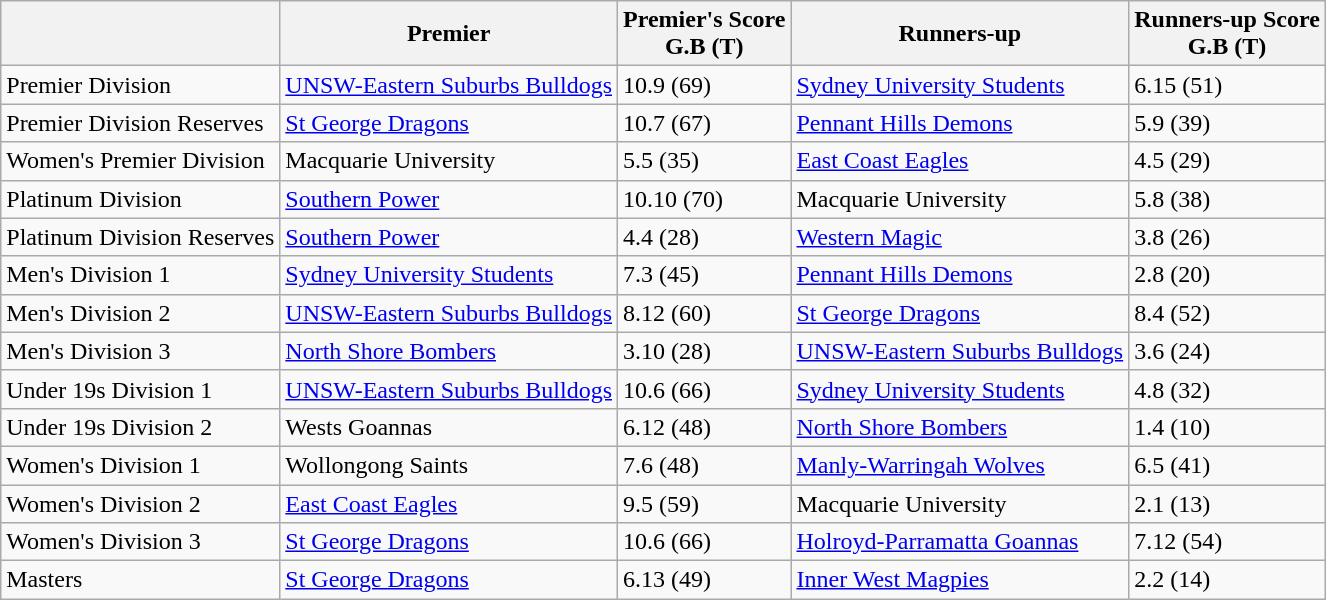<table class="wikitable">
<tr>
<th></th>
<th>Premier</th>
<th>Premier's Score<br>G.B (T)</th>
<th>Runners-up</th>
<th>Runners-up Score<br>G.B (T)</th>
</tr>
<tr>
<td>Premier Division</td>
<td><a href='#'>UNSW-Eastern Suburbs Bulldogs</a></td>
<td>10.9 (69)</td>
<td><a href='#'>Sydney University Students</a></td>
<td>6.15 (51)</td>
</tr>
<tr>
<td>Premier Division Reserves</td>
<td><a href='#'>St George Dragons</a></td>
<td>10.7 (67)</td>
<td><a href='#'>Pennant Hills Demons</a></td>
<td>5.9 (39)</td>
</tr>
<tr>
<td>Women's Premier Division</td>
<td>Macquarie University</td>
<td>5.5 (35)</td>
<td><a href='#'>East Coast Eagles</a></td>
<td>4.5 (29)</td>
</tr>
<tr>
<td>Platinum Division</td>
<td><a href='#'>Southern Power</a></td>
<td>10.10 (70)</td>
<td>Macquarie University</td>
<td>5.8 (38)</td>
</tr>
<tr>
<td>Platinum Division Reserves</td>
<td><a href='#'>Southern Power</a></td>
<td>4.4 (28)</td>
<td><a href='#'>Western Magic</a></td>
<td>3.8 (26)</td>
</tr>
<tr>
<td>Men's Division 1</td>
<td><a href='#'>Sydney University Students</a></td>
<td>7.3 (45)</td>
<td><a href='#'>Pennant Hills Demons</a></td>
<td>2.8 (20)</td>
</tr>
<tr>
<td>Men's Division 2</td>
<td><a href='#'>UNSW-Eastern Suburbs Bulldogs</a></td>
<td>8.12 (60)</td>
<td><a href='#'>St George Dragons</a></td>
<td>8.4 (52)</td>
</tr>
<tr>
<td>Men's Division 3</td>
<td><a href='#'>North Shore Bombers</a></td>
<td>3.10 (28)</td>
<td><a href='#'>UNSW-Eastern Suburbs Bulldogs</a></td>
<td>3.6 (24)</td>
</tr>
<tr>
<td>Under 19s Division 1</td>
<td><a href='#'>UNSW-Eastern Suburbs Bulldogs</a></td>
<td>10.6 (66)</td>
<td><a href='#'>Sydney University Students</a></td>
<td>4.8 (32)</td>
</tr>
<tr>
<td>Under 19s Division 2</td>
<td>Wests Goannas</td>
<td>6.12 (48)</td>
<td><a href='#'>North Shore Bombers</a></td>
<td>1.4 (10)</td>
</tr>
<tr>
<td>Women's Division 1</td>
<td>Wollongong Saints</td>
<td>7.6 (48)</td>
<td><a href='#'>Manly-Warringah Wolves</a></td>
<td>6.5 (41)</td>
</tr>
<tr>
<td>Women's Division 2</td>
<td><a href='#'>East Coast Eagles</a></td>
<td>9.5 (59)</td>
<td>Macquarie University</td>
<td>2.1 (13)</td>
</tr>
<tr>
<td>Women's Division 3</td>
<td><a href='#'>St George Dragons</a></td>
<td>10.6 (66)</td>
<td><a href='#'>Holroyd-Parramatta Goannas</a></td>
<td>7.12 (54)</td>
</tr>
<tr>
<td>Masters</td>
<td><a href='#'>St George Dragons</a></td>
<td>6.13 (49)</td>
<td><a href='#'>Inner West Magpies</a></td>
<td>2.2 (14)</td>
</tr>
</table>
